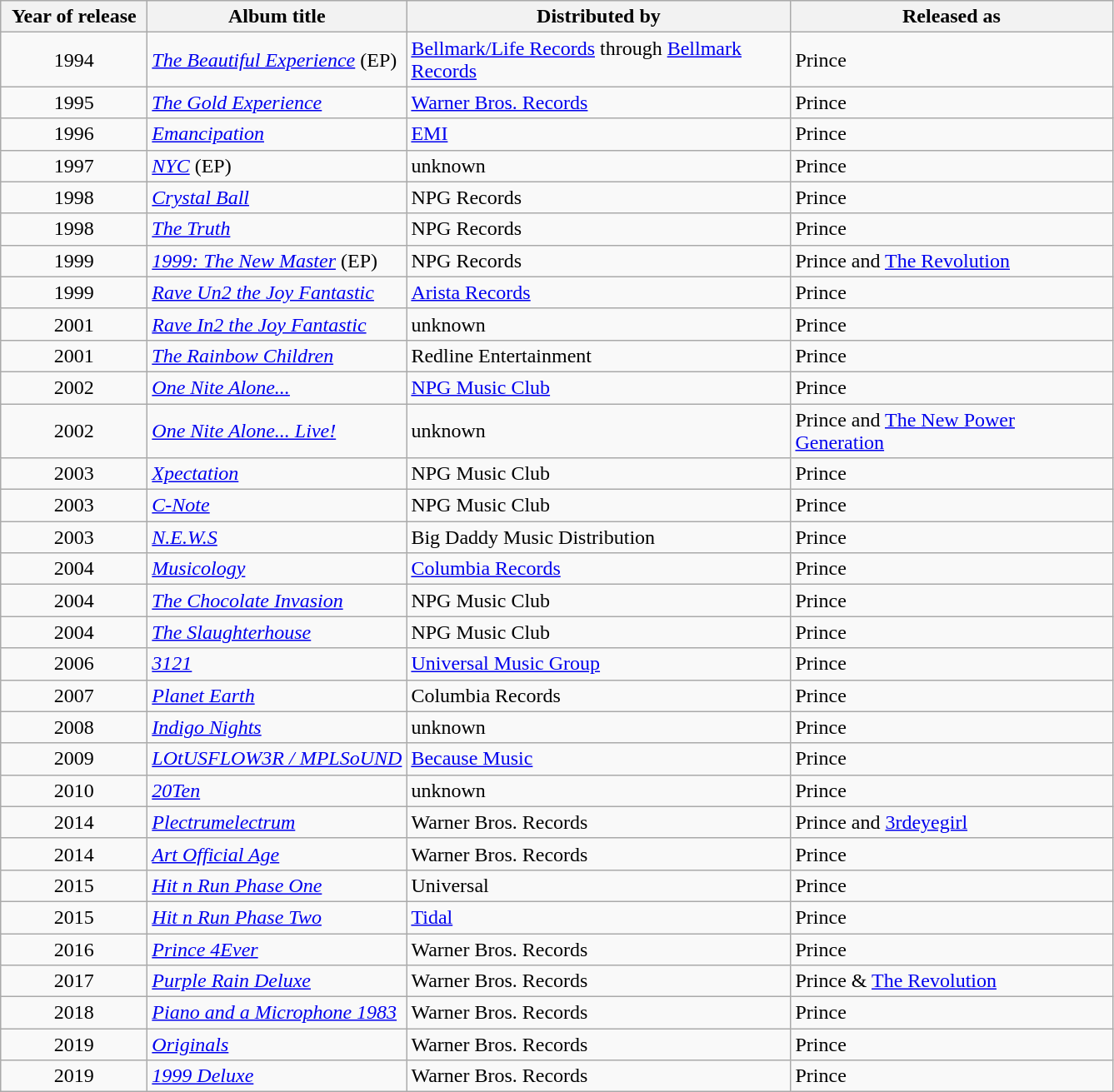<table class="wikitable" style="text-align:left;">
<tr>
<th style="width:110px;"><strong>Year of release</strong></th>
<th style="width:200px;"><strong>Album title</strong></th>
<th style="width:300px;"><strong>Distributed by</strong></th>
<th style="width:250px;"><strong>Released as</strong></th>
</tr>
<tr>
<td align=center>1994</td>
<td><em><a href='#'>The Beautiful Experience</a></em> (EP)</td>
<td><a href='#'>Bellmark/Life Records</a> through <a href='#'>Bellmark Records</a></td>
<td>Prince</td>
</tr>
<tr>
<td align=center>1995</td>
<td><em><a href='#'>The Gold Experience</a></em></td>
<td><a href='#'>Warner Bros. Records</a></td>
<td>Prince</td>
</tr>
<tr>
<td align=center>1996</td>
<td><em><a href='#'>Emancipation</a></em></td>
<td><a href='#'>EMI</a></td>
<td>Prince</td>
</tr>
<tr>
<td align=center>1997</td>
<td><em><a href='#'>NYC</a></em> (EP)</td>
<td>unknown</td>
<td>Prince</td>
</tr>
<tr>
<td align=center>1998</td>
<td><em><a href='#'>Crystal Ball</a></em></td>
<td>NPG Records</td>
<td>Prince</td>
</tr>
<tr>
<td align=center>1998</td>
<td><em><a href='#'>The Truth</a></em></td>
<td>NPG Records</td>
<td>Prince</td>
</tr>
<tr>
<td align=center>1999</td>
<td><em><a href='#'>1999: The New Master</a></em> (EP)</td>
<td>NPG Records</td>
<td>Prince and <a href='#'>The Revolution</a></td>
</tr>
<tr>
<td align=center>1999</td>
<td><em><a href='#'>Rave Un2 the Joy Fantastic</a></em></td>
<td><a href='#'>Arista Records</a></td>
<td>Prince</td>
</tr>
<tr>
<td align=center>2001</td>
<td><em><a href='#'>Rave In2 the Joy Fantastic</a></em></td>
<td>unknown</td>
<td>Prince</td>
</tr>
<tr>
<td align=center>2001</td>
<td><em><a href='#'>The Rainbow Children</a></em></td>
<td>Redline Entertainment</td>
<td>Prince</td>
</tr>
<tr>
<td align=center>2002</td>
<td><em><a href='#'>One Nite Alone...</a></em></td>
<td><a href='#'>NPG Music Club</a></td>
<td>Prince</td>
</tr>
<tr>
<td align=center>2002</td>
<td><em><a href='#'>One Nite Alone... Live!</a></em></td>
<td>unknown</td>
<td>Prince and <a href='#'>The New Power Generation</a></td>
</tr>
<tr>
<td align=center>2003</td>
<td><em><a href='#'>Xpectation</a></em></td>
<td>NPG Music Club</td>
<td>Prince</td>
</tr>
<tr>
<td align=center>2003</td>
<td><em><a href='#'>C-Note</a></em></td>
<td>NPG Music Club</td>
<td>Prince</td>
</tr>
<tr>
<td align=center>2003</td>
<td><em><a href='#'>N.E.W.S</a></em></td>
<td>Big Daddy Music Distribution</td>
<td>Prince</td>
</tr>
<tr>
<td align=center>2004</td>
<td><em><a href='#'>Musicology</a></em></td>
<td><a href='#'>Columbia Records</a></td>
<td>Prince</td>
</tr>
<tr>
<td align=center>2004</td>
<td><em><a href='#'>The Chocolate Invasion</a></em></td>
<td>NPG Music Club</td>
<td>Prince</td>
</tr>
<tr>
<td align=center>2004</td>
<td><em><a href='#'>The Slaughterhouse</a></em></td>
<td>NPG Music Club</td>
<td>Prince</td>
</tr>
<tr>
<td align=center>2006</td>
<td><em><a href='#'>3121</a></em></td>
<td><a href='#'>Universal Music Group</a></td>
<td>Prince</td>
</tr>
<tr>
<td align=center>2007</td>
<td><em><a href='#'>Planet Earth</a></em></td>
<td>Columbia Records</td>
<td>Prince</td>
</tr>
<tr>
<td align=center>2008</td>
<td><em><a href='#'>Indigo Nights</a></em></td>
<td>unknown</td>
<td>Prince</td>
</tr>
<tr>
<td align=center>2009</td>
<td><em><a href='#'>LOtUSFLOW3R / MPLSoUND</a></em></td>
<td><a href='#'>Because Music</a></td>
<td>Prince</td>
</tr>
<tr>
<td align=center>2010</td>
<td><em><a href='#'>20Ten</a></em></td>
<td>unknown</td>
<td>Prince</td>
</tr>
<tr>
<td align=center>2014</td>
<td><em><a href='#'>Plectrumelectrum</a></em></td>
<td>Warner Bros. Records</td>
<td>Prince and <a href='#'>3rdeyegirl</a></td>
</tr>
<tr>
<td align=center>2014</td>
<td><em><a href='#'>Art Official Age</a></em></td>
<td>Warner Bros. Records</td>
<td>Prince</td>
</tr>
<tr>
<td align=center>2015</td>
<td><em><a href='#'>Hit n Run Phase One</a></em></td>
<td>Universal</td>
<td>Prince</td>
</tr>
<tr>
<td align=center>2015</td>
<td><em><a href='#'>Hit n Run Phase Two</a></em></td>
<td><a href='#'>Tidal</a></td>
<td>Prince</td>
</tr>
<tr>
<td align=center>2016</td>
<td><em><a href='#'>Prince 4Ever</a></em></td>
<td>Warner Bros. Records</td>
<td>Prince</td>
</tr>
<tr>
<td align=center>2017</td>
<td><em><a href='#'>Purple Rain Deluxe</a></em></td>
<td>Warner Bros. Records</td>
<td>Prince & <a href='#'>The Revolution</a></td>
</tr>
<tr>
<td align=center>2018</td>
<td><em><a href='#'>Piano and a Microphone 1983</a></em></td>
<td>Warner Bros. Records</td>
<td>Prince</td>
</tr>
<tr>
<td align=center>2019</td>
<td><em><a href='#'>Originals</a></em></td>
<td>Warner Bros. Records</td>
<td>Prince</td>
</tr>
<tr>
<td align=center>2019</td>
<td><em><a href='#'>1999 Deluxe</a></em></td>
<td>Warner Bros. Records</td>
<td>Prince</td>
</tr>
</table>
